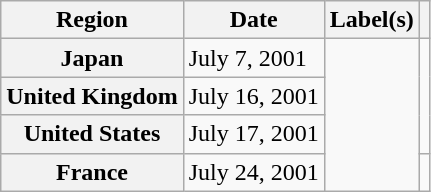<table class="wikitable sortable plainrowheaders">
<tr>
<th scope="col">Region</th>
<th scope="col">Date</th>
<th scope="col">Label(s)</th>
<th scope="col"></th>
</tr>
<tr>
<th scope="row">Japan</th>
<td>July 7, 2001</td>
<td rowspan="4"></td>
<td rowspan="3"></td>
</tr>
<tr>
<th scope="row">United Kingdom</th>
<td>July 16, 2001</td>
</tr>
<tr>
<th scope="row">United States</th>
<td>July 17, 2001</td>
</tr>
<tr>
<th scope="row">France</th>
<td>July 24, 2001</td>
<td></td>
</tr>
</table>
